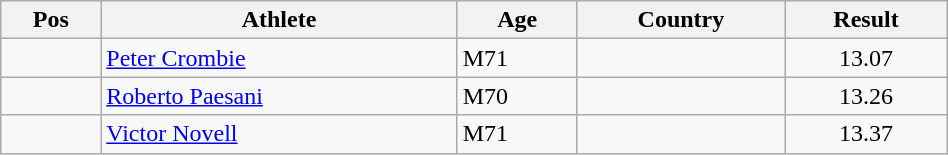<table class="wikitable"  style="text-align:center; width:50%;">
<tr>
<th>Pos</th>
<th>Athlete</th>
<th>Age</th>
<th>Country</th>
<th>Result</th>
</tr>
<tr>
<td align=center></td>
<td align=left><a href='#'>Peter Crombie</a></td>
<td align=left>M71</td>
<td align=left></td>
<td>13.07</td>
</tr>
<tr>
<td align=center></td>
<td align=left><a href='#'>Roberto Paesani</a></td>
<td align=left>M70</td>
<td align=left></td>
<td>13.26</td>
</tr>
<tr>
<td align=center></td>
<td align=left><a href='#'>Victor Novell</a></td>
<td align=left>M71</td>
<td align=left></td>
<td>13.37</td>
</tr>
</table>
